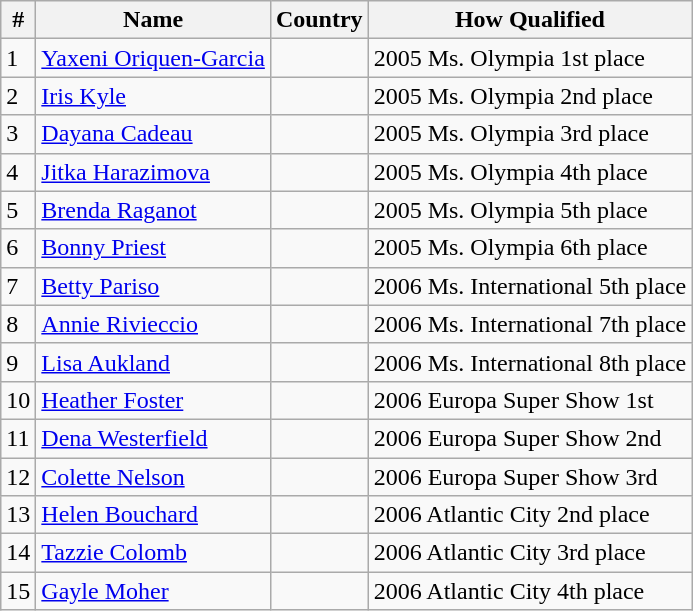<table class="wikitable">
<tr>
<th>#</th>
<th>Name</th>
<th>Country</th>
<th>How Qualified</th>
</tr>
<tr>
<td>1</td>
<td><a href='#'>Yaxeni Oriquen-Garcia</a></td>
<td></td>
<td>2005 Ms. Olympia 1st place</td>
</tr>
<tr>
<td>2</td>
<td><a href='#'>Iris Kyle</a></td>
<td></td>
<td>2005 Ms. Olympia 2nd place</td>
</tr>
<tr>
<td>3</td>
<td><a href='#'>Dayana Cadeau</a></td>
<td></td>
<td>2005 Ms. Olympia 3rd place</td>
</tr>
<tr>
<td>4</td>
<td><a href='#'>Jitka Harazimova</a></td>
<td></td>
<td>2005 Ms. Olympia 4th place</td>
</tr>
<tr>
<td>5</td>
<td><a href='#'>Brenda Raganot</a></td>
<td></td>
<td>2005 Ms. Olympia 5th place</td>
</tr>
<tr>
<td>6</td>
<td><a href='#'>Bonny Priest</a></td>
<td></td>
<td>2005 Ms. Olympia 6th place</td>
</tr>
<tr>
<td>7</td>
<td><a href='#'>Betty Pariso</a></td>
<td></td>
<td>2006 Ms. International 5th place</td>
</tr>
<tr>
<td>8</td>
<td><a href='#'>Annie Rivieccio</a></td>
<td></td>
<td>2006 Ms. International 7th place</td>
</tr>
<tr>
<td>9</td>
<td><a href='#'>Lisa Aukland</a></td>
<td></td>
<td>2006 Ms. International 8th place</td>
</tr>
<tr>
<td>10</td>
<td><a href='#'>Heather Foster</a></td>
<td></td>
<td>2006 Europa Super Show 1st</td>
</tr>
<tr>
<td>11</td>
<td><a href='#'>Dena Westerfield</a></td>
<td></td>
<td>2006 Europa Super Show 2nd</td>
</tr>
<tr>
<td>12</td>
<td><a href='#'>Colette Nelson</a></td>
<td></td>
<td>2006 Europa Super Show 3rd</td>
</tr>
<tr>
<td>13</td>
<td><a href='#'>Helen Bouchard</a></td>
<td></td>
<td>2006 Atlantic City 2nd place</td>
</tr>
<tr>
<td>14</td>
<td><a href='#'>Tazzie Colomb</a></td>
<td></td>
<td>2006 Atlantic City 3rd place</td>
</tr>
<tr>
<td>15</td>
<td><a href='#'>Gayle Moher</a></td>
<td></td>
<td>2006 Atlantic City 4th place</td>
</tr>
</table>
